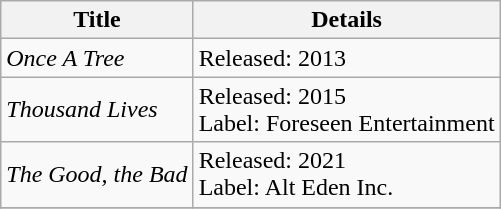<table class="wikitable">
<tr>
<th>Title</th>
<th>Details</th>
</tr>
<tr>
<td><em>Once A Tree</em></td>
<td>Released: 2013</td>
</tr>
<tr>
<td><em>Thousand Lives</em></td>
<td>Released: 2015<br>Label: Foreseen Entertainment</td>
</tr>
<tr>
<td><em>The Good, the Bad</em></td>
<td>Released: 2021<br>Label: Alt Eden Inc.</td>
</tr>
<tr>
</tr>
</table>
